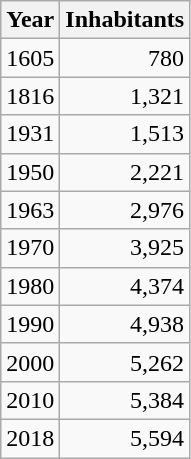<table cellspacing="0" cellpadding="0">
<tr>
<td valign="top"><br><table class="wikitable sortable zebra hintergrundfarbe5">
<tr>
<th>Year</th>
<th>Inhabitants</th>
</tr>
<tr align="right">
<td>1605</td>
<td>780</td>
</tr>
<tr align="right">
<td>1816</td>
<td>1,321</td>
</tr>
<tr align="right">
<td>1931</td>
<td>1,513</td>
</tr>
<tr align="right">
<td>1950</td>
<td>2,221</td>
</tr>
<tr align="right">
<td>1963</td>
<td>2,976</td>
</tr>
<tr align="right">
<td>1970</td>
<td>3,925</td>
</tr>
<tr align="right">
<td>1980</td>
<td>4,374</td>
</tr>
<tr align="right">
<td>1990</td>
<td>4,938</td>
</tr>
<tr align="right">
<td>2000</td>
<td>5,262</td>
</tr>
<tr align="right">
<td>2010</td>
<td>5,384</td>
</tr>
<tr align="right">
<td>2018</td>
<td>5,594</td>
</tr>
</table>
</td>
</tr>
</table>
